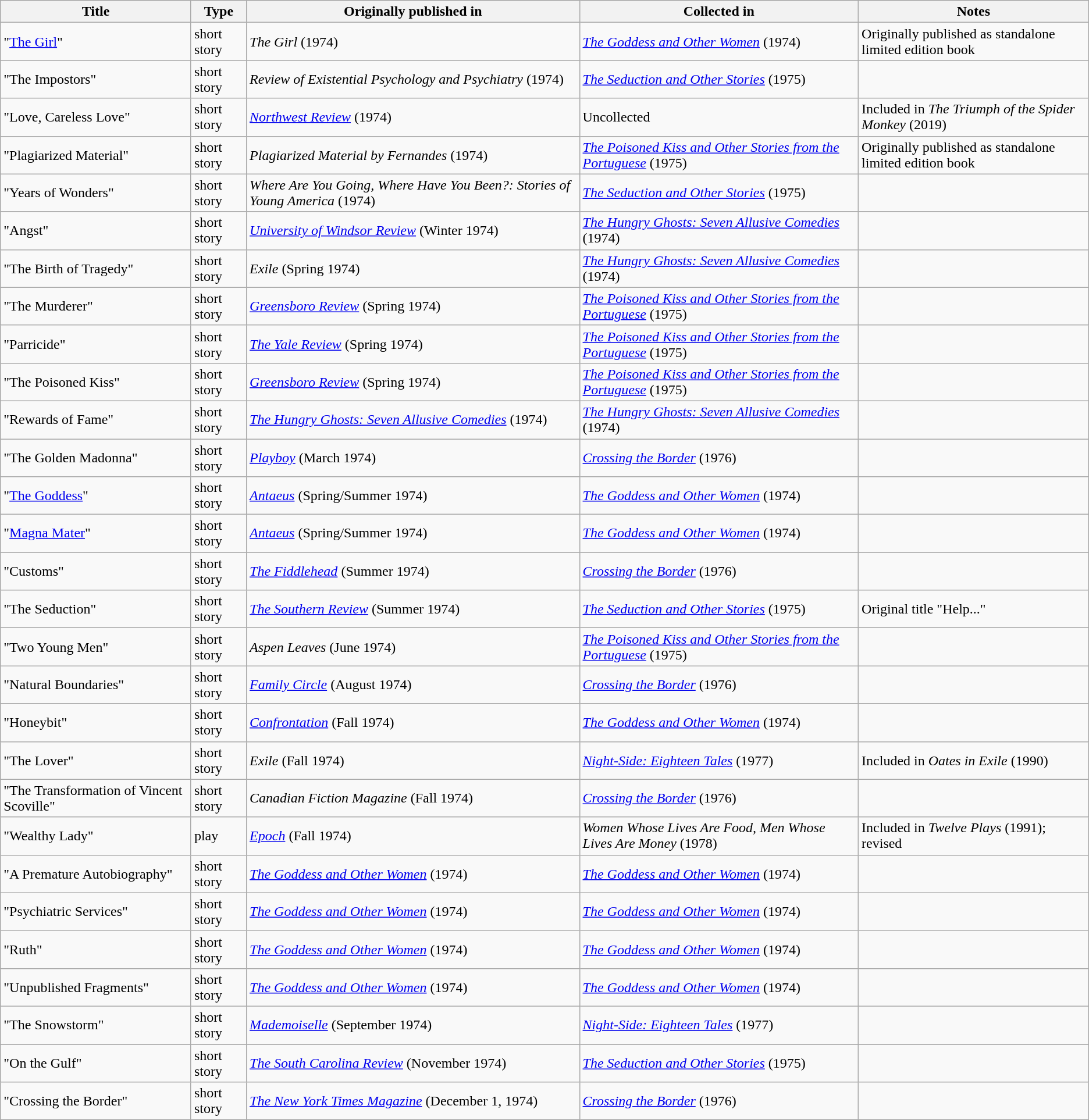<table class="wikitable">
<tr>
<th>Title</th>
<th>Type</th>
<th>Originally published in</th>
<th>Collected in</th>
<th>Notes</th>
</tr>
<tr>
<td>"<a href='#'>The Girl</a>"</td>
<td>short story</td>
<td><em>The Girl</em> (1974)</td>
<td><em><a href='#'>The Goddess and Other Women</a></em> (1974)</td>
<td>Originally published as standalone limited edition book</td>
</tr>
<tr>
<td>"The Impostors"</td>
<td>short story</td>
<td><em>Review of Existential Psychology and Psychiatry</em> (1974)</td>
<td><em><a href='#'>The Seduction and Other Stories</a></em> (1975)</td>
<td></td>
</tr>
<tr>
<td>"Love, Careless Love"</td>
<td>short story</td>
<td><em><a href='#'>Northwest Review</a></em> (1974)</td>
<td>Uncollected</td>
<td>Included in <em>The Triumph of the Spider Monkey</em> (2019)</td>
</tr>
<tr>
<td>"Plagiarized Material"</td>
<td>short story</td>
<td><em>Plagiarized Material by Fernandes</em> (1974)</td>
<td><em><a href='#'>The Poisoned Kiss and Other Stories from the Portuguese</a></em> (1975)</td>
<td>Originally published as standalone limited edition book</td>
</tr>
<tr>
<td>"Years of Wonders"</td>
<td>short story</td>
<td><em>Where Are You Going, Where Have You Been?: Stories of Young America</em> (1974)</td>
<td><em><a href='#'>The Seduction and Other Stories</a></em> (1975)</td>
<td></td>
</tr>
<tr>
<td>"Angst"</td>
<td>short story</td>
<td><em><a href='#'>University of Windsor Review</a></em> (Winter 1974)</td>
<td><em><a href='#'>The Hungry Ghosts: Seven Allusive Comedies</a></em> (1974)</td>
<td></td>
</tr>
<tr>
<td>"The Birth of Tragedy"</td>
<td>short story</td>
<td><em>Exile</em> (Spring 1974)</td>
<td><em><a href='#'>The Hungry Ghosts: Seven Allusive Comedies</a></em> (1974)</td>
<td></td>
</tr>
<tr>
<td>"The Murderer"</td>
<td>short story</td>
<td><em><a href='#'>Greensboro Review</a></em> (Spring 1974)</td>
<td><em><a href='#'>The Poisoned Kiss and Other Stories from the Portuguese</a></em> (1975)</td>
<td></td>
</tr>
<tr>
<td>"Parricide"</td>
<td>short story</td>
<td><em><a href='#'>The Yale Review</a></em> (Spring 1974)</td>
<td><em><a href='#'>The Poisoned Kiss and Other Stories from the Portuguese</a></em> (1975)</td>
<td></td>
</tr>
<tr>
<td>"The Poisoned Kiss"</td>
<td>short story</td>
<td><em><a href='#'>Greensboro Review</a></em> (Spring 1974)</td>
<td><em><a href='#'>The Poisoned Kiss and Other Stories from the Portuguese</a></em> (1975)</td>
<td></td>
</tr>
<tr>
<td>"Rewards of Fame"</td>
<td>short story</td>
<td><em><a href='#'>The Hungry Ghosts: Seven Allusive Comedies</a></em> (1974)</td>
<td><em><a href='#'>The Hungry Ghosts: Seven Allusive Comedies</a></em> (1974)</td>
<td></td>
</tr>
<tr>
<td>"The Golden Madonna"</td>
<td>short story</td>
<td><em><a href='#'>Playboy</a></em> (March 1974)</td>
<td><em><a href='#'>Crossing the Border</a></em> (1976)</td>
<td></td>
</tr>
<tr>
<td>"<a href='#'>The Goddess</a>"</td>
<td>short story</td>
<td><em><a href='#'>Antaeus</a></em> (Spring/Summer 1974)</td>
<td><em><a href='#'>The Goddess and Other Women</a></em> (1974)</td>
<td></td>
</tr>
<tr>
<td>"<a href='#'>Magna Mater</a>"</td>
<td>short story</td>
<td><em><a href='#'>Antaeus</a></em> (Spring/Summer 1974)</td>
<td><em><a href='#'>The Goddess and Other Women</a></em> (1974)</td>
<td></td>
</tr>
<tr>
<td>"Customs"</td>
<td>short story</td>
<td><em><a href='#'>The Fiddlehead</a></em> (Summer 1974)</td>
<td><em><a href='#'>Crossing the Border</a></em> (1976)</td>
<td></td>
</tr>
<tr>
<td>"The Seduction"</td>
<td>short story</td>
<td><em><a href='#'>The Southern Review</a></em> (Summer 1974)</td>
<td><em><a href='#'>The Seduction and Other Stories</a></em> (1975)</td>
<td>Original title "Help..."</td>
</tr>
<tr>
<td>"Two Young Men"</td>
<td>short story</td>
<td><em>Aspen Leaves</em> (June 1974)</td>
<td><em><a href='#'>The Poisoned Kiss and Other Stories from the Portuguese</a></em> (1975)</td>
<td></td>
</tr>
<tr>
<td>"Natural Boundaries"</td>
<td>short story</td>
<td><em><a href='#'>Family Circle</a></em> (August 1974)</td>
<td><em><a href='#'>Crossing the Border</a></em> (1976)</td>
<td></td>
</tr>
<tr>
<td>"Honeybit"</td>
<td>short story</td>
<td><em><a href='#'>Confrontation</a></em> (Fall 1974)</td>
<td><em><a href='#'>The Goddess and Other Women</a></em> (1974)</td>
<td></td>
</tr>
<tr>
<td>"The Lover"</td>
<td>short story</td>
<td><em>Exile</em> (Fall 1974)</td>
<td><em><a href='#'>Night-Side: Eighteen Tales</a></em> (1977)</td>
<td>Included in <em>Oates in Exile</em> (1990)</td>
</tr>
<tr>
<td>"The Transformation of Vincent Scoville"</td>
<td>short story</td>
<td><em>Canadian Fiction Magazine</em> (Fall 1974)</td>
<td><em><a href='#'>Crossing the Border</a></em> (1976)</td>
<td></td>
</tr>
<tr>
<td>"Wealthy Lady"</td>
<td>play</td>
<td><em><a href='#'>Epoch</a></em> (Fall 1974)</td>
<td><em>Women Whose Lives Are Food, Men Whose Lives Are Money</em> (1978)</td>
<td>Included in <em>Twelve Plays</em> (1991); revised</td>
</tr>
<tr>
<td>"A Premature Autobiography"</td>
<td>short story</td>
<td><em><a href='#'>The Goddess and Other Women</a></em> (1974)</td>
<td><em><a href='#'>The Goddess and Other Women</a></em> (1974)</td>
<td></td>
</tr>
<tr>
<td>"Psychiatric Services"</td>
<td>short story</td>
<td><em><a href='#'>The Goddess and Other Women</a></em> (1974)</td>
<td><em><a href='#'>The Goddess and Other Women</a></em> (1974)</td>
<td></td>
</tr>
<tr>
<td>"Ruth"</td>
<td>short story</td>
<td><em><a href='#'>The Goddess and Other Women</a></em> (1974)</td>
<td><em><a href='#'>The Goddess and Other Women</a></em> (1974)</td>
<td></td>
</tr>
<tr>
<td>"Unpublished Fragments"</td>
<td>short story</td>
<td><em><a href='#'>The Goddess and Other Women</a></em> (1974)</td>
<td><em><a href='#'>The Goddess and Other Women</a></em> (1974)</td>
<td></td>
</tr>
<tr>
<td>"The Snowstorm"</td>
<td>short story</td>
<td><em><a href='#'>Mademoiselle</a></em> (September 1974)</td>
<td><em><a href='#'>Night-Side: Eighteen Tales</a></em> (1977)</td>
<td></td>
</tr>
<tr>
<td>"On the Gulf"</td>
<td>short story</td>
<td><em><a href='#'>The South Carolina Review</a></em> (November 1974)</td>
<td><em><a href='#'>The Seduction and Other Stories</a></em> (1975)</td>
<td></td>
</tr>
<tr>
<td>"Crossing the Border"</td>
<td>short story</td>
<td><em><a href='#'>The New York Times Magazine</a></em> (December 1, 1974)</td>
<td><em><a href='#'>Crossing the Border</a></em> (1976)</td>
<td></td>
</tr>
</table>
